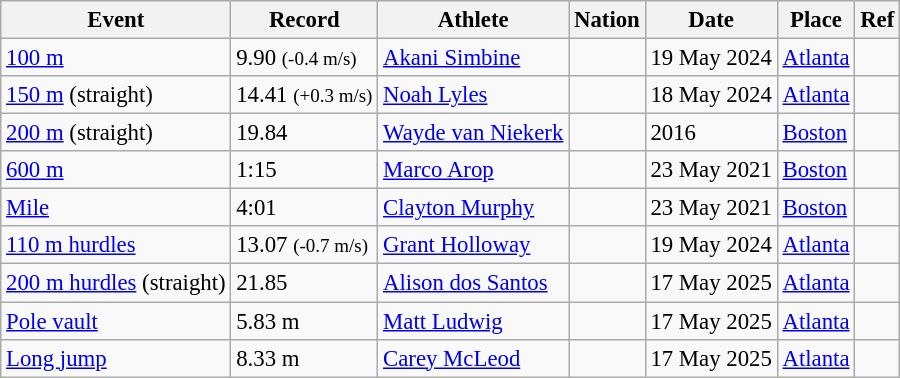<table class="wikitable" style="font-size:95%;">
<tr>
<th>Event</th>
<th>Record</th>
<th>Athlete</th>
<th>Nation</th>
<th>Date</th>
<th>Place</th>
<th>Ref</th>
</tr>
<tr>
<td><a href='#'>100 m</a></td>
<td>9.90 <small>(-0.4 m/s)</small></td>
<td><a href='#'>Akani Simbine</a></td>
<td></td>
<td>19 May 2024</td>
<td><a href='#'>Atlanta</a></td>
<td></td>
</tr>
<tr>
<td><a href='#'>150 m</a> (straight)</td>
<td>14.41 <small>(+0.3 m/s)</small></td>
<td><a href='#'>Noah Lyles</a></td>
<td></td>
<td>18 May 2024</td>
<td><a href='#'>Atlanta</a></td>
<td></td>
</tr>
<tr>
<td><a href='#'>200 m</a> (straight)</td>
<td>19.84</td>
<td><a href='#'>Wayde van Niekerk</a></td>
<td></td>
<td>2016</td>
<td><a href='#'>Boston</a></td>
<td></td>
</tr>
<tr>
<td><a href='#'>600 m</a></td>
<td>1:15</td>
<td><a href='#'>Marco Arop</a></td>
<td></td>
<td>23 May 2021</td>
<td><a href='#'>Boston</a></td>
<td></td>
</tr>
<tr>
<td><a href='#'>Mile</a></td>
<td>4:01</td>
<td><a href='#'>Clayton Murphy</a></td>
<td></td>
<td>23 May 2021</td>
<td><a href='#'>Boston</a></td>
<td></td>
</tr>
<tr>
<td><a href='#'>110 m hurdles</a></td>
<td>13.07 <small>(-0.7 m/s)</small></td>
<td><a href='#'>Grant Holloway</a></td>
<td></td>
<td>19 May 2024</td>
<td><a href='#'>Atlanta</a></td>
<td></td>
</tr>
<tr>
<td><a href='#'>200 m hurdles</a> (straight)</td>
<td>21.85 </td>
<td><a href='#'>Alison dos Santos</a></td>
<td></td>
<td>17 May 2025</td>
<td><a href='#'>Atlanta</a></td>
<td></td>
</tr>
<tr>
<td><a href='#'>Pole vault</a></td>
<td>5.83 m</td>
<td><a href='#'>Matt Ludwig</a></td>
<td></td>
<td>17 May 2025</td>
<td><a href='#'>Atlanta</a></td>
<td></td>
</tr>
<tr>
<td><a href='#'>Long jump</a></td>
<td>8.33 m </td>
<td><a href='#'>Carey McLeod</a></td>
<td></td>
<td>17 May 2025</td>
<td><a href='#'>Atlanta</a></td>
<td></td>
</tr>
</table>
